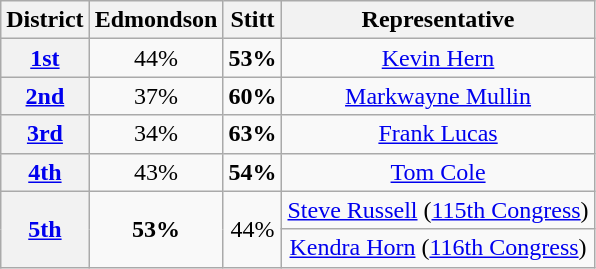<table class=wikitable>
<tr>
<th>District</th>
<th>Edmondson</th>
<th>Stitt</th>
<th>Representative</th>
</tr>
<tr align=center>
<th><a href='#'>1st</a></th>
<td>44%</td>
<td><strong>53%</strong></td>
<td><a href='#'>Kevin Hern</a></td>
</tr>
<tr align=center>
<th rowspan=1 ><a href='#'>2nd</a></th>
<td rowspan=1>37%</td>
<td rowspan=1><strong>60%</strong></td>
<td><a href='#'>Markwayne Mullin</a></td>
</tr>
<tr align=center>
<th><a href='#'>3rd</a></th>
<td>34%</td>
<td><strong>63%</strong></td>
<td><a href='#'>Frank Lucas</a></td>
</tr>
<tr align=center>
<th rowspan=1 ><a href='#'>4th</a></th>
<td rowspan=1>43%</td>
<td rowspan=1><strong>54%</strong></td>
<td><a href='#'>Tom Cole</a></td>
</tr>
<tr align=center>
<th rowspan=2 ><a href='#'>5th</a></th>
<td rowspan=2><strong>53%</strong></td>
<td rowspan=2>44%</td>
<td><a href='#'>Steve Russell</a> (<a href='#'>115th Congress</a>)</td>
</tr>
<tr align=center>
<td><a href='#'>Kendra Horn</a> (<a href='#'>116th Congress</a>)</td>
</tr>
</table>
